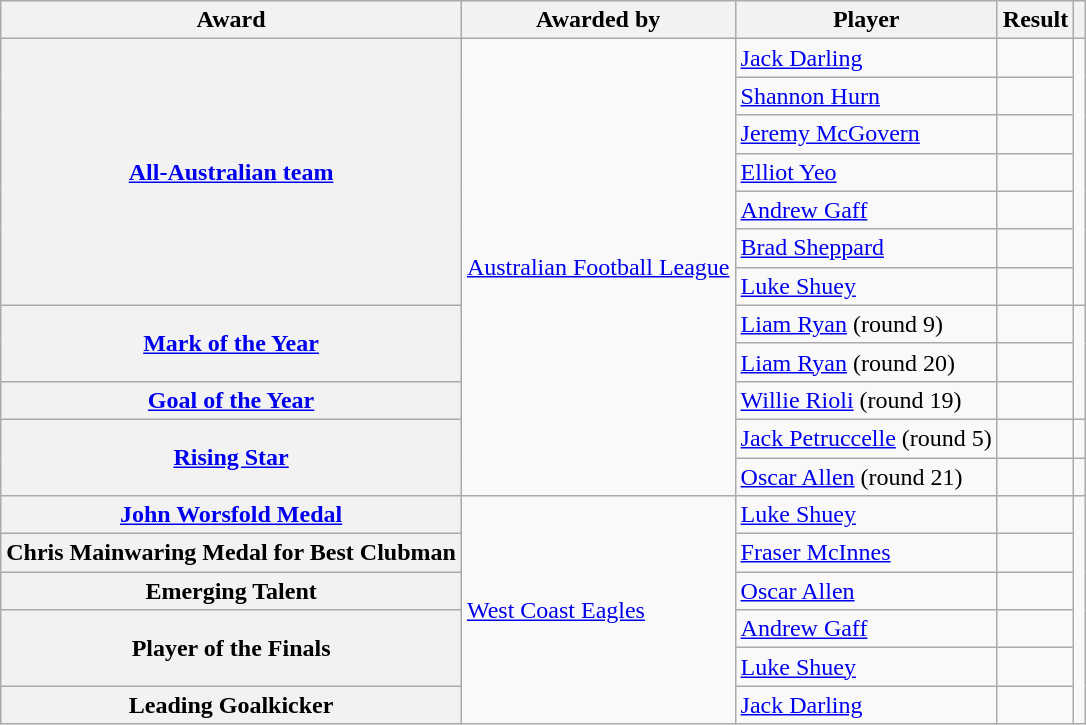<table class="wikitable plainrowheaders sortable">
<tr>
<th scope="col">Award</th>
<th scope="col">Awarded by</th>
<th scope="col">Player</th>
<th scope="col">Result</th>
<th class="unsortable"></th>
</tr>
<tr>
<th scope="row" rowspan=7><a href='#'>All-Australian team</a></th>
<td rowspan=12><a href='#'>Australian Football League</a></td>
<td><a href='#'>Jack Darling</a></td>
<td></td>
<td rowspan=7></td>
</tr>
<tr>
<td><a href='#'>Shannon Hurn</a></td>
<td></td>
</tr>
<tr>
<td><a href='#'>Jeremy McGovern</a></td>
<td></td>
</tr>
<tr>
<td><a href='#'>Elliot Yeo</a></td>
<td></td>
</tr>
<tr>
<td><a href='#'>Andrew Gaff</a></td>
<td></td>
</tr>
<tr>
<td><a href='#'>Brad Sheppard</a></td>
<td></td>
</tr>
<tr>
<td><a href='#'>Luke Shuey</a></td>
<td></td>
</tr>
<tr>
<th scope="row" rowspan=2><a href='#'>Mark of the Year</a></th>
<td><a href='#'>Liam Ryan</a> (round 9)</td>
<td></td>
<td rowspan=3></td>
</tr>
<tr>
<td><a href='#'>Liam Ryan</a> (round 20)</td>
<td></td>
</tr>
<tr>
<th scope="row"><a href='#'>Goal of the Year</a></th>
<td><a href='#'>Willie Rioli</a> (round 19)</td>
<td></td>
</tr>
<tr>
<th scope="row" rowspan=2><a href='#'>Rising Star</a></th>
<td><a href='#'>Jack Petruccelle</a> (round 5)</td>
<td></td>
<td></td>
</tr>
<tr>
<td><a href='#'>Oscar Allen</a> (round 21)</td>
<td></td>
<td></td>
</tr>
<tr>
<th scope="row"><a href='#'>John Worsfold Medal</a></th>
<td rowspan="6"><a href='#'>West Coast Eagles</a></td>
<td><a href='#'>Luke Shuey</a></td>
<td></td>
<td rowspan="6"></td>
</tr>
<tr>
<th scope="row">Chris Mainwaring Medal for Best Clubman</th>
<td><a href='#'>Fraser McInnes</a></td>
<td></td>
</tr>
<tr>
<th scope="row">Emerging Talent</th>
<td><a href='#'>Oscar Allen</a></td>
<td></td>
</tr>
<tr>
<th scope="row" ! rowspan="2">Player of the Finals</th>
<td><a href='#'>Andrew Gaff</a></td>
<td></td>
</tr>
<tr>
<td><a href='#'>Luke Shuey</a></td>
<td></td>
</tr>
<tr>
<th scope="row">Leading Goalkicker</th>
<td><a href='#'>Jack Darling</a></td>
<td></td>
</tr>
</table>
